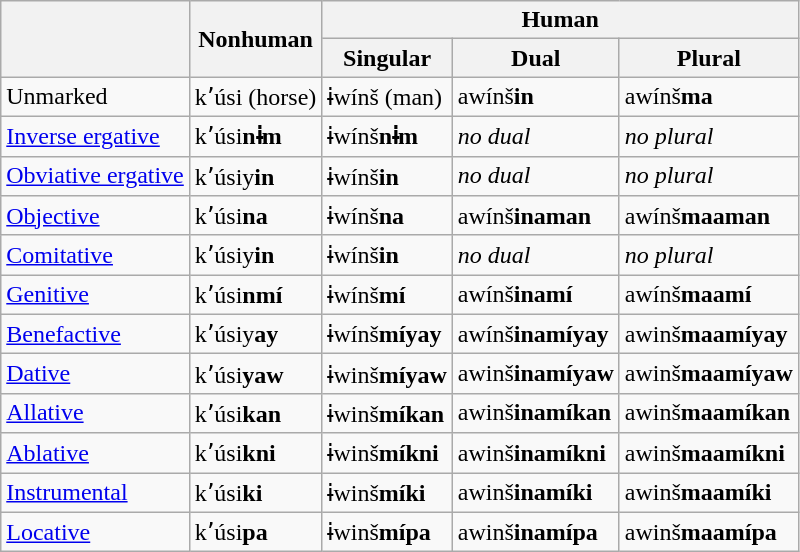<table class="wikitable">
<tr>
<th rowspan=2></th>
<th rowspan=2>Nonhuman</th>
<th colspan=3>Human</th>
</tr>
<tr>
<th>Singular</th>
<th>Dual</th>
<th>Plural</th>
</tr>
<tr>
<td>Unmarked</td>
<td>kʼúsi (horse)</td>
<td>ɨwínš (man)</td>
<td>awínš<strong>in</strong></td>
<td>awínš<strong>ma</strong></td>
</tr>
<tr>
<td><a href='#'>Inverse ergative</a></td>
<td>kʼúsi<strong>nɨm</strong></td>
<td>ɨwínš<strong>nɨm</strong></td>
<td><em>no dual</em></td>
<td><em>no plural</em></td>
</tr>
<tr>
<td><a href='#'>Obviative ergative</a></td>
<td>kʼúsiy<strong>in</strong></td>
<td>ɨwínš<strong>in</strong></td>
<td><em>no dual</em></td>
<td><em>no plural</em></td>
</tr>
<tr>
<td><a href='#'>Objective</a></td>
<td>kʼúsi<strong>na</strong></td>
<td>ɨwínš<strong>na</strong></td>
<td>awínš<strong>inaman</strong></td>
<td>awínš<strong>maaman</strong></td>
</tr>
<tr>
<td><a href='#'>Comitative</a></td>
<td>kʼúsiy<strong>in</strong></td>
<td>ɨwínš<strong>in</strong></td>
<td><em>no dual</em></td>
<td><em>no plural</em></td>
</tr>
<tr>
<td><a href='#'>Genitive</a></td>
<td>kʼúsi<strong>nmí</strong></td>
<td>ɨwínš<strong>mí</strong></td>
<td>awínš<strong>inamí</strong></td>
<td>awínš<strong>maamí</strong></td>
</tr>
<tr>
<td><a href='#'>Benefactive</a></td>
<td>kʼúsiy<strong>ay</strong></td>
<td>ɨwínš<strong>míyay</strong></td>
<td>awínš<strong>inamíyay</strong></td>
<td>awinš<strong>maamíyay</strong></td>
</tr>
<tr>
<td><a href='#'>Dative</a></td>
<td>kʼúsi<strong>yaw</strong></td>
<td>ɨwinš<strong>míyaw</strong></td>
<td>awinš<strong>inamíyaw</strong></td>
<td>awinš<strong>maamíyaw</strong></td>
</tr>
<tr>
<td><a href='#'>Allative</a></td>
<td>kʼúsi<strong>kan</strong></td>
<td>ɨwinš<strong>míkan</strong></td>
<td>awinš<strong>inamíkan</strong></td>
<td>awinš<strong>maamíkan</strong></td>
</tr>
<tr>
<td><a href='#'>Ablative</a></td>
<td>kʼúsi<strong>kni</strong></td>
<td>ɨwinš<strong>míkni</strong></td>
<td>awinš<strong>inamíkni</strong></td>
<td>awinš<strong>maamíkni</strong></td>
</tr>
<tr>
<td><a href='#'>Instrumental</a></td>
<td>kʼúsi<strong>ki</strong></td>
<td>ɨwinš<strong>míki</strong></td>
<td>awinš<strong>inamíki</strong></td>
<td>awinš<strong>maamíki</strong></td>
</tr>
<tr>
<td><a href='#'>Locative</a></td>
<td>kʼúsi<strong>pa</strong></td>
<td>ɨwinš<strong>mípa</strong></td>
<td>awinš<strong>inamípa</strong></td>
<td>awinš<strong>maamípa</strong></td>
</tr>
</table>
